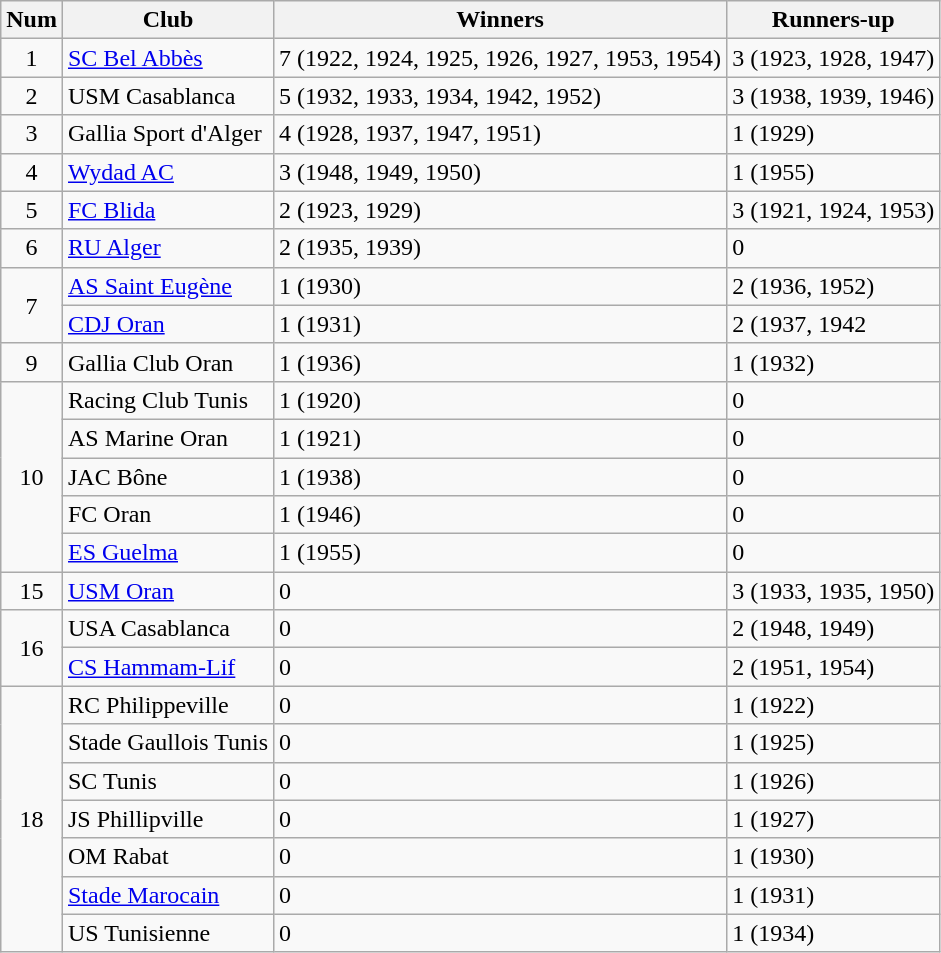<table class="wikitable">
<tr>
<th>Num</th>
<th>Club</th>
<th>Winners</th>
<th>Runners-up</th>
</tr>
<tr>
<td align=center>1</td>
<td> <a href='#'>SC Bel Abbès</a></td>
<td>7 (1922, 1924, 1925, 1926, 1927, 1953, 1954)</td>
<td>3 (1923, 1928, 1947)</td>
</tr>
<tr>
<td align=center>2</td>
<td> USM Casablanca</td>
<td>5 (1932, 1933, 1934, 1942, 1952)</td>
<td>3 (1938, 1939, 1946)</td>
</tr>
<tr>
<td align=center>3</td>
<td> Gallia Sport d'Alger</td>
<td>4 (1928, 1937, 1947, 1951)</td>
<td>1 (1929)</td>
</tr>
<tr>
<td align=center>4</td>
<td> <a href='#'>Wydad AC</a></td>
<td>3 (1948, 1949, 1950)</td>
<td>1 (1955)</td>
</tr>
<tr>
<td align=center>5</td>
<td> <a href='#'>FC Blida</a></td>
<td>2 (1923, 1929)</td>
<td>3 (1921, 1924, 1953)</td>
</tr>
<tr>
<td align=center>6</td>
<td> <a href='#'>RU Alger</a></td>
<td>2 (1935, 1939)</td>
<td>0</td>
</tr>
<tr>
<td align=center rowspan=2>7</td>
<td> <a href='#'>AS Saint Eugène</a></td>
<td>1 (1930)</td>
<td>2 (1936, 1952)</td>
</tr>
<tr>
<td> <a href='#'>CDJ Oran</a></td>
<td>1 (1931)</td>
<td>2 (1937, 1942</td>
</tr>
<tr>
<td align=center>9</td>
<td> Gallia Club Oran</td>
<td>1 (1936)</td>
<td>1 (1932)</td>
</tr>
<tr>
<td align=center rowspan=5>10</td>
<td> Racing Club Tunis</td>
<td>1 (1920)</td>
<td>0</td>
</tr>
<tr>
<td> AS Marine Oran</td>
<td>1 (1921)</td>
<td>0</td>
</tr>
<tr>
<td> JAC Bône</td>
<td>1 (1938)</td>
<td>0</td>
</tr>
<tr>
<td> FC Oran</td>
<td>1 (1946)</td>
<td>0</td>
</tr>
<tr>
<td> <a href='#'>ES Guelma</a></td>
<td>1 (1955)</td>
<td>0</td>
</tr>
<tr>
<td align=center>15</td>
<td> <a href='#'>USM Oran</a></td>
<td>0</td>
<td>3 (1933, 1935, 1950)</td>
</tr>
<tr>
<td align=center rowspan=2>16</td>
<td> USA Casablanca</td>
<td>0</td>
<td>2 (1948, 1949)</td>
</tr>
<tr>
<td> <a href='#'>CS Hammam-Lif</a></td>
<td>0</td>
<td>2 (1951, 1954)</td>
</tr>
<tr>
<td align=center rowspan=7>18</td>
<td> RC Philippeville</td>
<td>0</td>
<td>1 (1922)</td>
</tr>
<tr>
<td> Stade Gaullois Tunis</td>
<td>0</td>
<td>1 (1925)</td>
</tr>
<tr>
<td> SC Tunis</td>
<td>0</td>
<td>1 (1926)</td>
</tr>
<tr>
<td> JS Phillipville</td>
<td>0</td>
<td>1 (1927)</td>
</tr>
<tr>
<td> OM Rabat</td>
<td>0</td>
<td>1 (1930)</td>
</tr>
<tr>
<td> <a href='#'>Stade Marocain</a></td>
<td>0</td>
<td>1 (1931)</td>
</tr>
<tr>
<td> US Tunisienne</td>
<td>0</td>
<td>1 (1934)</td>
</tr>
</table>
